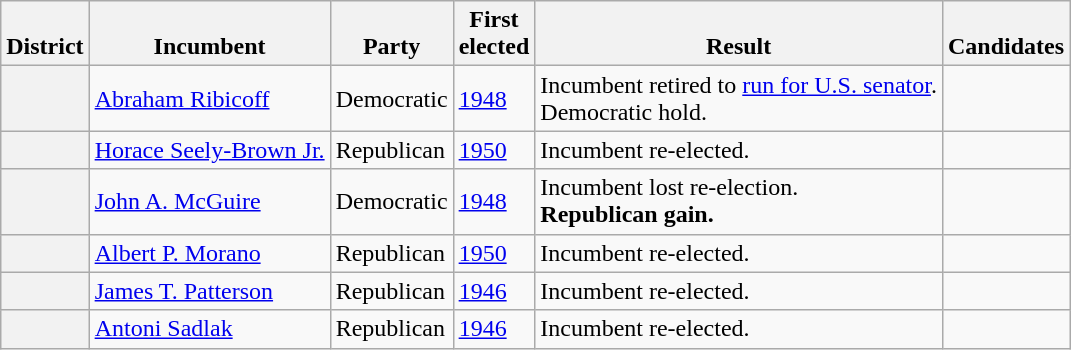<table class=wikitable>
<tr valign=bottom>
<th>District</th>
<th>Incumbent</th>
<th>Party</th>
<th>First<br>elected</th>
<th>Result</th>
<th>Candidates</th>
</tr>
<tr>
<th></th>
<td><a href='#'>Abraham Ribicoff</a></td>
<td>Democratic</td>
<td><a href='#'>1948</a></td>
<td>Incumbent retired to <a href='#'>run for U.S. senator</a>.<br>Democratic hold.</td>
<td nowrap></td>
</tr>
<tr>
<th></th>
<td><a href='#'>Horace Seely-Brown Jr.</a></td>
<td>Republican</td>
<td><a href='#'>1950</a></td>
<td>Incumbent re-elected.</td>
<td nowrap></td>
</tr>
<tr>
<th></th>
<td><a href='#'>John A. McGuire</a></td>
<td>Democratic</td>
<td><a href='#'>1948</a></td>
<td>Incumbent lost re-election.<br><strong>Republican gain.</strong></td>
<td nowrap></td>
</tr>
<tr>
<th></th>
<td><a href='#'>Albert P. Morano</a></td>
<td>Republican</td>
<td><a href='#'>1950</a></td>
<td>Incumbent re-elected.</td>
<td nowrap></td>
</tr>
<tr>
<th></th>
<td><a href='#'>James T. Patterson</a></td>
<td>Republican</td>
<td><a href='#'>1946</a></td>
<td>Incumbent re-elected.</td>
<td nowrap></td>
</tr>
<tr>
<th></th>
<td><a href='#'>Antoni Sadlak</a></td>
<td>Republican</td>
<td><a href='#'>1946</a></td>
<td>Incumbent re-elected.</td>
<td nowrap></td>
</tr>
</table>
